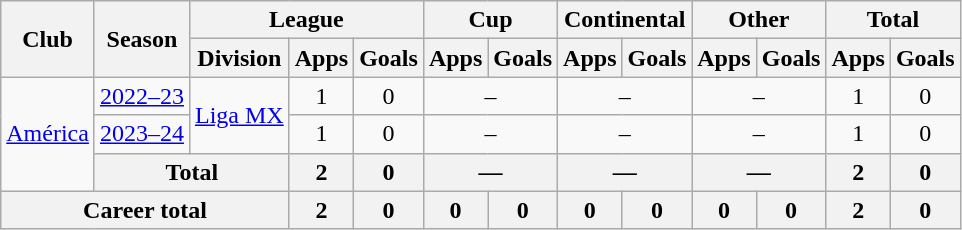<table class="wikitable" style="text-align: center">
<tr>
<th rowspan="2">Club</th>
<th rowspan="2">Season</th>
<th colspan="3">League</th>
<th colspan="2">Cup</th>
<th colspan="2">Continental</th>
<th colspan="2">Other</th>
<th colspan="2">Total</th>
</tr>
<tr>
<th>Division</th>
<th>Apps</th>
<th>Goals</th>
<th>Apps</th>
<th>Goals</th>
<th>Apps</th>
<th>Goals</th>
<th>Apps</th>
<th>Goals</th>
<th>Apps</th>
<th>Goals</th>
</tr>
<tr>
<td rowspan="3"><a href='#'>América</a></td>
<td><a href='#'>2022–23</a></td>
<td rowspan="2"><a href='#'>Liga MX</a></td>
<td>1</td>
<td>0</td>
<td colspan="2">–</td>
<td colspan="2">–</td>
<td colspan="2">–</td>
<td>1</td>
<td>0</td>
</tr>
<tr>
<td><a href='#'>2023–24</a></td>
<td>1</td>
<td>0</td>
<td colspan="2">–</td>
<td colspan="2">–</td>
<td colspan="2">–</td>
<td>1</td>
<td>0</td>
</tr>
<tr>
<th colspan="2">Total</th>
<th>2</th>
<th>0</th>
<th colspan=2>—</th>
<th colspan=2>—</th>
<th colspan=2>—</th>
<th>2</th>
<th>0</th>
</tr>
<tr>
<th colspan=3>Career total</th>
<th>2</th>
<th>0</th>
<th>0</th>
<th>0</th>
<th>0</th>
<th>0</th>
<th>0</th>
<th>0</th>
<th>2</th>
<th>0</th>
</tr>
</table>
